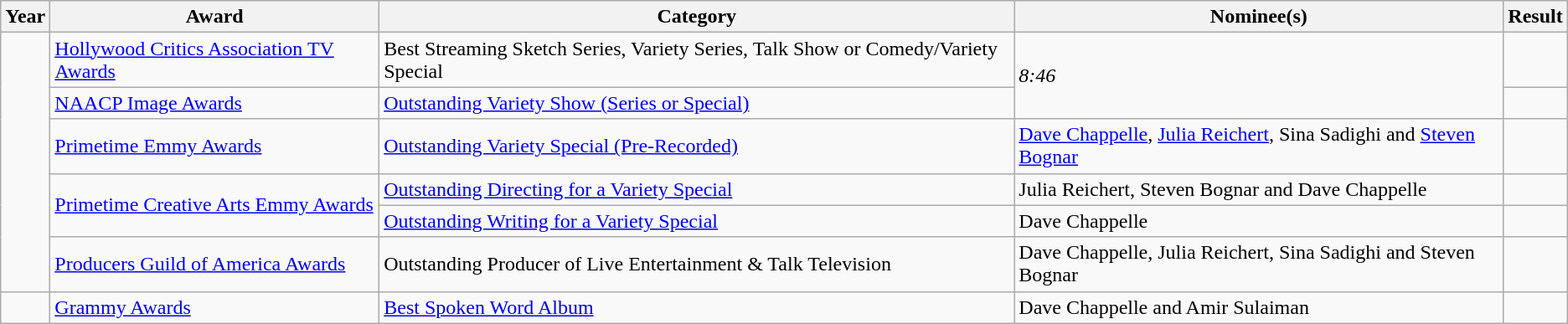<table class="wikitable sortable">
<tr>
<th scope="col">Year</th>
<th scope="col">Award</th>
<th scope="col">Category</th>
<th scope="col">Nominee(s)</th>
<th scope="col">Result</th>
</tr>
<tr>
<td rowspan="6"></td>
<td scope="row"><a href='#'>Hollywood Critics Association TV Awards</a></td>
<td>Best Streaming Sketch Series, Variety Series, Talk Show or Comedy/Variety Special</td>
<td rowspan="2"><em>8:46</em></td>
<td></td>
</tr>
<tr>
<td scope="row"><a href='#'>NAACP Image Awards</a></td>
<td><a href='#'>Outstanding Variety Show (Series or Special)</a></td>
<td></td>
</tr>
<tr>
<td scope="row"><a href='#'>Primetime Emmy Awards</a></td>
<td><a href='#'>Outstanding Variety Special (Pre-Recorded)</a></td>
<td><a href='#'>Dave Chappelle</a>, <a href='#'>Julia Reichert</a>, Sina Sadighi and <a href='#'>Steven Bognar</a></td>
<td></td>
</tr>
<tr>
<td rowspan="2" scope="row"><a href='#'>Primetime Creative Arts Emmy Awards</a></td>
<td><a href='#'>Outstanding Directing for a Variety Special</a></td>
<td>Julia Reichert, Steven Bognar and Dave Chappelle</td>
<td></td>
</tr>
<tr>
<td><a href='#'>Outstanding Writing for a Variety Special</a></td>
<td>Dave Chappelle</td>
<td></td>
</tr>
<tr>
<td scope="row"><a href='#'>Producers Guild of America Awards</a></td>
<td>Outstanding Producer of Live Entertainment & Talk Television</td>
<td>Dave Chappelle, Julia Reichert, Sina Sadighi and Steven Bognar</td>
<td></td>
</tr>
<tr>
<td></td>
<td scope="row"><a href='#'>Grammy Awards</a></td>
<td><a href='#'>Best Spoken Word Album</a></td>
<td>Dave Chappelle and Amir Sulaiman</td>
<td></td>
</tr>
</table>
